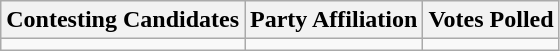<table class="wikitable sortable">
<tr>
<th>Contesting Candidates</th>
<th>Party Affiliation</th>
<th>Votes Polled</th>
</tr>
<tr>
<td></td>
<td></td>
<td></td>
</tr>
</table>
